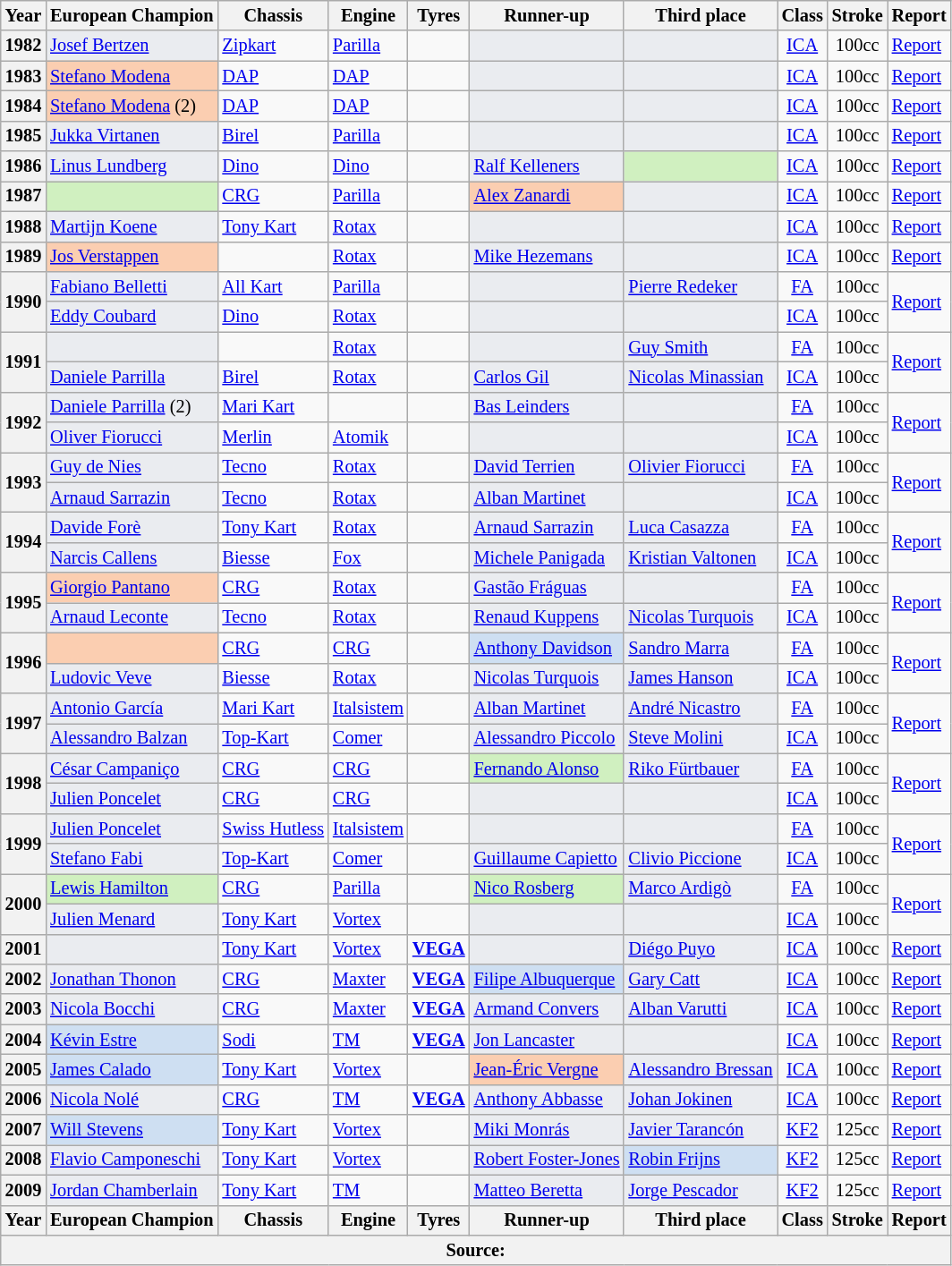<table class="wikitable" style="font-size:85%; text-align:left;">
<tr>
<th>Year</th>
<th>European Champion</th>
<th>Chassis</th>
<th>Engine</th>
<th>Tyres</th>
<th>Runner-up</th>
<th>Third place</th>
<th>Class</th>
<th>Stroke</th>
<th>Report</th>
</tr>
<tr>
<th>1982</th>
<td style="background-color:#EAECF0"> <a href='#'>Josef Bertzen</a></td>
<td> <a href='#'>Zipkart</a></td>
<td> <a href='#'>Parilla</a></td>
<td style="text-align:center;"></td>
<td style="background-color:#EAECF0"></td>
<td style="background-color:#EAECF0"></td>
<td style="text-align:center;"><a href='#'>ICA</a></td>
<td style="text-align:center;">100cc</td>
<td><a href='#'>Report</a></td>
</tr>
<tr>
<th>1983</th>
<td style="background-color:#FBCEB1"> <a href='#'>Stefano Modena</a></td>
<td> <a href='#'>DAP</a></td>
<td> <a href='#'>DAP</a></td>
<td style="text-align:center;"></td>
<td style="background-color:#EAECF0"></td>
<td style="background-color:#EAECF0"></td>
<td style="text-align:center;"><a href='#'>ICA</a></td>
<td style="text-align:center;">100cc</td>
<td><a href='#'>Report</a></td>
</tr>
<tr>
<th>1984</th>
<td style="background-color:#FBCEB1"> <a href='#'>Stefano Modena</a> (2)</td>
<td> <a href='#'>DAP</a></td>
<td> <a href='#'>DAP</a></td>
<td style="text-align:center;"></td>
<td style="background-color:#EAECF0"></td>
<td style="background-color:#EAECF0"></td>
<td style="text-align:center;"><a href='#'>ICA</a></td>
<td style="text-align:center;">100cc</td>
<td><a href='#'>Report</a></td>
</tr>
<tr>
<th>1985</th>
<td style="background-color:#EAECF0"> <a href='#'>Jukka Virtanen</a></td>
<td> <a href='#'>Birel</a></td>
<td> <a href='#'>Parilla</a></td>
<td style="text-align:center;"></td>
<td style="background-color:#EAECF0"></td>
<td style="background-color:#EAECF0"></td>
<td style="text-align:center;"><a href='#'>ICA</a></td>
<td style="text-align:center;">100cc</td>
<td><a href='#'>Report</a></td>
</tr>
<tr>
<th>1986</th>
<td style="background-color:#EAECF0"> <a href='#'>Linus Lundberg</a></td>
<td> <a href='#'>Dino</a></td>
<td> <a href='#'>Dino</a></td>
<td style="text-align:center;"></td>
<td style="background-color:#EAECF0"> <a href='#'>Ralf Kelleners</a></td>
<td style="background-color:#D0F0C0"></td>
<td style="text-align:center;"><a href='#'>ICA</a></td>
<td style="text-align:center;">100cc</td>
<td><a href='#'>Report</a></td>
</tr>
<tr>
<th>1987</th>
<td style="background-color:#D0F0C0"></td>
<td> <a href='#'>CRG</a></td>
<td> <a href='#'>Parilla</a></td>
<td style="text-align:center;"></td>
<td style="background-color:#FBCEB1"> <a href='#'>Alex Zanardi</a></td>
<td style="background-color:#EAECF0"></td>
<td style="text-align:center;"><a href='#'>ICA</a></td>
<td style="text-align:center;">100cc</td>
<td><a href='#'>Report</a></td>
</tr>
<tr>
<th>1988</th>
<td style="background-color:#EAECF0"> <a href='#'>Martijn Koene</a></td>
<td> <a href='#'>Tony Kart</a></td>
<td> <a href='#'>Rotax</a></td>
<td style="text-align:center;"></td>
<td style="background-color:#EAECF0"></td>
<td style="background-color:#EAECF0"></td>
<td style="text-align:center;"><a href='#'>ICA</a></td>
<td style="text-align:center;">100cc</td>
<td><a href='#'>Report</a></td>
</tr>
<tr>
<th>1989</th>
<td style="background-color:#FBCEB1"> <a href='#'>Jos Verstappen</a></td>
<td></td>
<td> <a href='#'>Rotax</a></td>
<td style="text-align:center;"></td>
<td style="background-color:#EAECF0"> <a href='#'>Mike Hezemans</a></td>
<td style="background-color:#EAECF0"></td>
<td style="text-align:center;"><a href='#'>ICA</a></td>
<td style="text-align:center;">100cc</td>
<td><a href='#'>Report</a></td>
</tr>
<tr>
<th rowspan="2">1990</th>
<td style="background-color:#EAECF0"> <a href='#'>Fabiano Belletti</a></td>
<td> <a href='#'>All Kart</a></td>
<td> <a href='#'>Parilla</a></td>
<td style="text-align:center;"></td>
<td style="background-color:#EAECF0"></td>
<td style="background-color:#EAECF0"> <a href='#'>Pierre Redeker</a></td>
<td style="text-align:center;"><a href='#'>FA</a></td>
<td style="text-align:center;">100cc</td>
<td rowspan="2"><a href='#'>Report</a></td>
</tr>
<tr>
<td style="background-color:#EAECF0"> <a href='#'>Eddy Coubard</a></td>
<td> <a href='#'>Dino</a></td>
<td> <a href='#'>Rotax</a></td>
<td style="text-align:center;"></td>
<td style="background-color:#EAECF0"></td>
<td style="background-color:#EAECF0"></td>
<td style="text-align:center;"><a href='#'>ICA</a></td>
<td style="text-align:center;">100cc</td>
</tr>
<tr>
<th rowspan="2">1991</th>
<td style="background-color:#EAECF0"></td>
<td></td>
<td> <a href='#'>Rotax</a></td>
<td style="text-align:center;"></td>
<td style="background-color:#EAECF0"></td>
<td style="background-color:#EAECF0"> <a href='#'>Guy Smith</a></td>
<td style="text-align:center;"><a href='#'>FA</a></td>
<td style="text-align:center;">100cc</td>
<td rowspan="2"><a href='#'>Report</a></td>
</tr>
<tr>
<td style="background-color:#EAECF0"> <a href='#'>Daniele Parrilla</a></td>
<td> <a href='#'>Birel</a></td>
<td> <a href='#'>Rotax</a></td>
<td style="text-align:center;"></td>
<td style="background-color:#EAECF0"> <a href='#'>Carlos Gil</a></td>
<td style="background-color:#EAECF0"> <a href='#'>Nicolas Minassian</a></td>
<td style="text-align:center;"><a href='#'>ICA</a></td>
<td style="text-align:center;">100cc</td>
</tr>
<tr>
<th rowspan="2">1992</th>
<td style="background-color:#EAECF0"> <a href='#'>Daniele Parrilla</a> (2)</td>
<td> <a href='#'>Mari Kart</a></td>
<td></td>
<td style="text-align:center;"></td>
<td style="background-color:#EAECF0"> <a href='#'>Bas Leinders</a></td>
<td style="background-color:#EAECF0"></td>
<td style="text-align:center;"><a href='#'>FA</a></td>
<td style="text-align:center;">100cc</td>
<td rowspan="2"><a href='#'>Report</a></td>
</tr>
<tr>
<td style="background-color:#EAECF0"> <a href='#'>Oliver Fiorucci</a></td>
<td> <a href='#'>Merlin</a></td>
<td> <a href='#'>Atomik</a></td>
<td style="text-align:center;"></td>
<td style="background-color:#EAECF0"></td>
<td style="background-color:#EAECF0"></td>
<td style="text-align:center;"><a href='#'>ICA</a></td>
<td style="text-align:center;">100cc</td>
</tr>
<tr>
<th rowspan="2">1993</th>
<td style="background-color:#EAECF0"> <a href='#'>Guy de Nies</a></td>
<td> <a href='#'>Tecno</a></td>
<td> <a href='#'>Rotax</a></td>
<td style="text-align:center;"></td>
<td style="background-color:#EAECF0"> <a href='#'>David Terrien</a></td>
<td style="background-color:#EAECF0"> <a href='#'>Olivier Fiorucci</a></td>
<td style="text-align:center;"><a href='#'>FA</a></td>
<td style="text-align:center;">100cc</td>
<td rowspan="2"><a href='#'>Report</a></td>
</tr>
<tr>
<td style="background-color:#EAECF0"> <a href='#'>Arnaud Sarrazin</a></td>
<td> <a href='#'>Tecno</a></td>
<td> <a href='#'>Rotax</a></td>
<td style="text-align:center;"></td>
<td style="background-color:#EAECF0"> <a href='#'>Alban Martinet</a></td>
<td style="background-color:#EAECF0"></td>
<td style="text-align:center;"><a href='#'>ICA</a></td>
<td style="text-align:center;">100cc</td>
</tr>
<tr>
<th rowspan="2">1994</th>
<td style="background-color:#EAECF0"> <a href='#'>Davide Forè</a></td>
<td> <a href='#'>Tony Kart</a></td>
<td> <a href='#'>Rotax</a></td>
<td style="text-align:center;"></td>
<td style="background-color:#EAECF0"> <a href='#'>Arnaud Sarrazin</a></td>
<td style="background-color:#EAECF0"> <a href='#'>Luca Casazza</a></td>
<td style="text-align:center;"><a href='#'>FA</a></td>
<td style="text-align:center;">100cc</td>
<td rowspan="2"><a href='#'>Report</a></td>
</tr>
<tr>
<td style="background-color:#EAECF0"> <a href='#'>Narcis Callens</a></td>
<td> <a href='#'>Biesse</a></td>
<td> <a href='#'>Fox</a></td>
<td style="text-align:center;"></td>
<td style="background-color:#EAECF0"> <a href='#'>Michele Panigada</a></td>
<td style="background-color:#EAECF0"> <a href='#'>Kristian Valtonen</a></td>
<td style="text-align:center;"><a href='#'>ICA</a></td>
<td style="text-align:center;">100cc</td>
</tr>
<tr>
<th rowspan="2">1995</th>
<td style="background-color:#FBCEB1"> <a href='#'>Giorgio Pantano</a></td>
<td> <a href='#'>CRG</a></td>
<td> <a href='#'>Rotax</a></td>
<td style="text-align:center;"></td>
<td style="background-color:#EAECF0"> <a href='#'>Gastão Fráguas</a></td>
<td style="background-color:#EAECF0"></td>
<td style="text-align:center;"><a href='#'>FA</a></td>
<td style="text-align:center;">100cc</td>
<td rowspan="2"><a href='#'>Report</a></td>
</tr>
<tr>
<td style="background-color:#EAECF0"> <a href='#'>Arnaud Leconte</a></td>
<td> <a href='#'>Tecno</a></td>
<td> <a href='#'>Rotax</a></td>
<td style="text-align:center;"></td>
<td style="background-color:#EAECF0"> <a href='#'>Renaud Kuppens</a></td>
<td style="background-color:#EAECF0"> <a href='#'>Nicolas Turquois</a></td>
<td style="text-align:center;"><a href='#'>ICA</a></td>
<td style="text-align:center;">100cc</td>
</tr>
<tr>
<th rowspan="2">1996</th>
<td style="background-color:#FBCEB1"></td>
<td> <a href='#'>CRG</a></td>
<td> <a href='#'>CRG</a></td>
<td style="text-align:center;"></td>
<td style="background-color:#CEDFF2"> <a href='#'>Anthony Davidson</a></td>
<td style="background-color:#EAECF0"> <a href='#'>Sandro Marra</a></td>
<td style="text-align:center;"><a href='#'>FA</a></td>
<td style="text-align:center;">100cc</td>
<td rowspan="2"><a href='#'>Report</a></td>
</tr>
<tr>
<td style="background-color:#EAECF0"> <a href='#'>Ludovic Veve</a></td>
<td> <a href='#'>Biesse</a></td>
<td> <a href='#'>Rotax</a></td>
<td style="text-align:center;"></td>
<td style="background-color:#EAECF0"> <a href='#'>Nicolas Turquois</a></td>
<td style="background-color:#EAECF0"> <a href='#'>James Hanson</a></td>
<td style="text-align:center;"><a href='#'>ICA</a></td>
<td style="text-align:center;">100cc</td>
</tr>
<tr>
<th rowspan="2">1997</th>
<td style="background-color:#EAECF0"> <a href='#'>Antonio García</a></td>
<td> <a href='#'>Mari Kart</a></td>
<td> <a href='#'>Italsistem</a></td>
<td style="text-align:center;"></td>
<td style="background-color:#EAECF0"> <a href='#'>Alban Martinet</a></td>
<td style="background-color:#EAECF0"> <a href='#'>André Nicastro</a></td>
<td style="text-align:center;"><a href='#'>FA</a></td>
<td style="text-align:center;">100cc</td>
<td rowspan="2"><a href='#'>Report</a></td>
</tr>
<tr>
<td style="background-color:#EAECF0"> <a href='#'>Alessandro Balzan</a></td>
<td> <a href='#'>Top-Kart</a></td>
<td> <a href='#'>Comer</a></td>
<td style="text-align:center;"></td>
<td style="background-color:#EAECF0"> <a href='#'>Alessandro Piccolo</a></td>
<td style="background-color:#EAECF0"> <a href='#'>Steve Molini</a></td>
<td style="text-align:center;"><a href='#'>ICA</a></td>
<td style="text-align:center;">100cc</td>
</tr>
<tr>
<th rowspan="2">1998</th>
<td style="background-color:#EAECF0"> <a href='#'>César Campaniço</a></td>
<td> <a href='#'>CRG</a></td>
<td> <a href='#'>CRG</a></td>
<td style="text-align:center;"></td>
<td style="background-color:#D0F0C0"> <a href='#'>Fernando Alonso</a></td>
<td style="background-color:#EAECF0"> <a href='#'>Riko Fürtbauer</a></td>
<td style="text-align:center;"><a href='#'>FA</a></td>
<td style="text-align:center;">100cc</td>
<td rowspan="2"><a href='#'>Report</a></td>
</tr>
<tr>
<td style="background-color:#EAECF0"> <a href='#'>Julien Poncelet</a></td>
<td> <a href='#'>CRG</a></td>
<td> <a href='#'>CRG</a></td>
<td style="text-align:center;"></td>
<td style="background-color:#EAECF0"></td>
<td style="background-color:#EAECF0"></td>
<td style="text-align:center;"><a href='#'>ICA</a></td>
<td style="text-align:center;">100cc</td>
</tr>
<tr>
<th rowspan="2">1999</th>
<td style="background-color:#EAECF0"> <a href='#'>Julien Poncelet</a></td>
<td> <a href='#'>Swiss Hutless</a></td>
<td> <a href='#'>Italsistem</a></td>
<td style="text-align:center;"></td>
<td style="background-color:#EAECF0"></td>
<td style="background-color:#EAECF0"></td>
<td style="text-align:center;"><a href='#'>FA</a></td>
<td style="text-align:center;">100cc</td>
<td rowspan="2"><a href='#'>Report</a></td>
</tr>
<tr>
<td style="background-color:#EAECF0"> <a href='#'>Stefano Fabi</a></td>
<td> <a href='#'>Top-Kart</a></td>
<td> <a href='#'>Comer</a></td>
<td style="text-align:center;"></td>
<td style="background-color:#EAECF0"> <a href='#'>Guillaume Capietto</a></td>
<td style="background-color:#EAECF0"> <a href='#'>Clivio Piccione</a></td>
<td style="text-align:center;"><a href='#'>ICA</a></td>
<td style="text-align:center;">100cc</td>
</tr>
<tr>
<th rowspan="2">2000</th>
<td style="background-color:#D0F0C0"> <a href='#'>Lewis Hamilton</a></td>
<td> <a href='#'>CRG</a></td>
<td> <a href='#'>Parilla</a></td>
<td style="text-align:center;"></td>
<td style="background-color:#D0F0C0"> <a href='#'>Nico Rosberg</a></td>
<td style="background-color:#EAECF0"> <a href='#'>Marco Ardigò</a></td>
<td style="text-align:center;"><a href='#'>FA</a></td>
<td style="text-align:center;">100cc</td>
<td rowspan="2"><a href='#'>Report</a></td>
</tr>
<tr>
<td style="background-color:#EAECF0"> <a href='#'>Julien Menard</a></td>
<td> <a href='#'>Tony Kart</a></td>
<td> <a href='#'>Vortex</a></td>
<td style="text-align:center;"></td>
<td style="background-color:#EAECF0"></td>
<td style="background-color:#EAECF0"></td>
<td style="text-align:center;"><a href='#'>ICA</a></td>
<td style="text-align:center;">100cc</td>
</tr>
<tr>
<th>2001</th>
<td style="background-color:#EAECF0"></td>
<td> <a href='#'>Tony Kart</a></td>
<td> <a href='#'>Vortex</a></td>
<td style="text-align:center;"><strong><span><a href='#'>VEGA</a></span></strong></td>
<td style="background-color:#EAECF0"></td>
<td style="background-color:#EAECF0"> <a href='#'>Diégo Puyo</a></td>
<td style="text-align:center;"><a href='#'>ICA</a></td>
<td style="text-align:center;">100cc</td>
<td><a href='#'>Report</a></td>
</tr>
<tr>
<th>2002</th>
<td style="background-color:#EAECF0"> <a href='#'>Jonathan Thonon</a></td>
<td> <a href='#'>CRG</a></td>
<td> <a href='#'>Maxter</a></td>
<td style="text-align:center;"><strong><span><a href='#'>VEGA</a></span></strong></td>
<td style="background-color:#CEDFF2"> <a href='#'>Filipe Albuquerque</a></td>
<td style="background-color:#EAECF0"> <a href='#'>Gary Catt</a></td>
<td style="text-align:center;"><a href='#'>ICA</a></td>
<td style="text-align:center;">100cc</td>
<td><a href='#'>Report</a></td>
</tr>
<tr>
<th>2003</th>
<td style="background-color:#EAECF0"> <a href='#'>Nicola Bocchi</a></td>
<td> <a href='#'>CRG</a></td>
<td> <a href='#'>Maxter</a></td>
<td style="text-align:center;"><strong><span><a href='#'>VEGA</a></span></strong></td>
<td style="background-color:#EAECF0"> <a href='#'>Armand Convers</a></td>
<td style="background-color:#EAECF0"> <a href='#'>Alban Varutti</a></td>
<td style="text-align:center;"><a href='#'>ICA</a></td>
<td style="text-align:center;">100cc</td>
<td><a href='#'>Report</a></td>
</tr>
<tr>
<th>2004</th>
<td style="background-color:#CEDFF2"> <a href='#'>Kévin Estre</a></td>
<td> <a href='#'>Sodi</a></td>
<td> <a href='#'>TM</a></td>
<td style="text-align:center;"><strong><span><a href='#'>VEGA</a></span></strong></td>
<td style="background-color:#EAECF0"> <a href='#'>Jon Lancaster</a></td>
<td style="background-color:#EAECF0"></td>
<td style="text-align:center;"><a href='#'>ICA</a></td>
<td style="text-align:center;">100cc</td>
<td><a href='#'>Report</a></td>
</tr>
<tr>
<th>2005</th>
<td style="background-color:#CEDFF2"> <a href='#'>James Calado</a></td>
<td> <a href='#'>Tony Kart</a></td>
<td> <a href='#'>Vortex</a></td>
<td style="text-align:center;"></td>
<td style="background-color:#FBCEB1"> <a href='#'>Jean-Éric Vergne</a></td>
<td style="background-color:#EAECF0"> <a href='#'>Alessandro Bressan</a></td>
<td style="text-align:center;"><a href='#'>ICA</a></td>
<td style="text-align:center;">100cc</td>
<td><a href='#'>Report</a></td>
</tr>
<tr>
<th>2006</th>
<td style="background-color:#EAECF0"> <a href='#'>Nicola Nolé</a></td>
<td> <a href='#'>CRG</a></td>
<td> <a href='#'>TM</a></td>
<td style="text-align:center;"><strong><span><a href='#'>VEGA</a></span></strong></td>
<td style="background-color:#EAECF0"> <a href='#'>Anthony Abbasse</a></td>
<td style="background-color:#EAECF0"> <a href='#'>Johan Jokinen</a></td>
<td style="text-align:center;"><a href='#'>ICA</a></td>
<td style="text-align:center;">100cc</td>
<td><a href='#'>Report</a></td>
</tr>
<tr>
<th>2007</th>
<td style="background-color:#CEDFF2"> <a href='#'>Will Stevens</a></td>
<td> <a href='#'>Tony Kart</a></td>
<td> <a href='#'>Vortex</a></td>
<td style="text-align:center;"></td>
<td style="background-color:#EAECF0"> <a href='#'>Miki Monrás</a></td>
<td style="background-color:#EAECF0"> <a href='#'>Javier Tarancón</a></td>
<td style="text-align:center;"><a href='#'>KF2</a></td>
<td style="text-align:center;">125cc</td>
<td><a href='#'>Report</a></td>
</tr>
<tr>
<th>2008</th>
<td style="background-color:#EAECF0"> <a href='#'>Flavio Camponeschi</a></td>
<td> <a href='#'>Tony Kart</a></td>
<td> <a href='#'>Vortex</a></td>
<td style="text-align:center;"></td>
<td style="background-color:#EAECF0"> <a href='#'>Robert Foster-Jones</a></td>
<td style="background-color:#CEDFF2"> <a href='#'>Robin Frijns</a></td>
<td style="text-align:center;"><a href='#'>KF2</a></td>
<td style="text-align:center;">125cc</td>
<td><a href='#'>Report</a></td>
</tr>
<tr>
<th>2009</th>
<td style="background-color:#EAECF0"> <a href='#'>Jordan Chamberlain</a></td>
<td> <a href='#'>Tony Kart</a></td>
<td> <a href='#'>TM</a></td>
<td style="text-align:center;"></td>
<td style="background-color:#EAECF0"> <a href='#'>Matteo Beretta</a></td>
<td style="background-color:#EAECF0"> <a href='#'>Jorge Pescador</a></td>
<td style="text-align:center;"><a href='#'>KF2</a></td>
<td style="text-align:center;">125cc</td>
<td><a href='#'>Report</a></td>
</tr>
<tr>
<th>Year</th>
<th>European Champion</th>
<th>Chassis</th>
<th>Engine</th>
<th>Tyres</th>
<th>Runner-up</th>
<th>Third place</th>
<th>Class</th>
<th>Stroke</th>
<th>Report</th>
</tr>
<tr>
<th colspan="10">Source:</th>
</tr>
</table>
